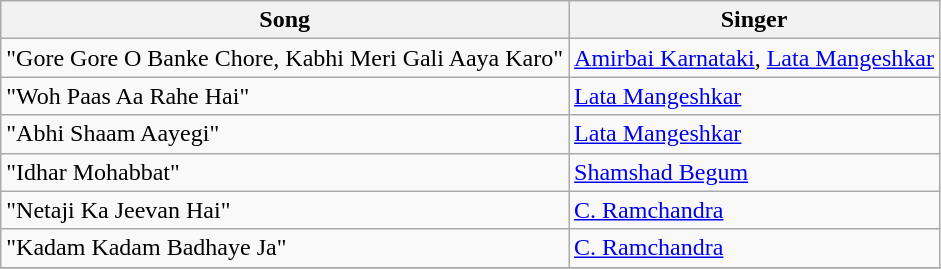<table class="wikitable">
<tr>
<th>Song</th>
<th>Singer</th>
</tr>
<tr>
<td>"Gore Gore O Banke Chore, Kabhi Meri Gali Aaya Karo"</td>
<td><a href='#'>Amirbai Karnataki</a>, <a href='#'>Lata Mangeshkar</a></td>
</tr>
<tr>
<td>"Woh Paas Aa Rahe Hai"</td>
<td><a href='#'>Lata Mangeshkar</a></td>
</tr>
<tr>
<td>"Abhi Shaam Aayegi"</td>
<td><a href='#'>Lata Mangeshkar</a></td>
</tr>
<tr>
<td>"Idhar Mohabbat"</td>
<td><a href='#'>Shamshad Begum</a></td>
</tr>
<tr>
<td>"Netaji Ka Jeevan Hai"</td>
<td><a href='#'>C. Ramchandra</a></td>
</tr>
<tr>
<td>"Kadam Kadam Badhaye Ja"</td>
<td><a href='#'>C. Ramchandra</a></td>
</tr>
<tr>
</tr>
</table>
